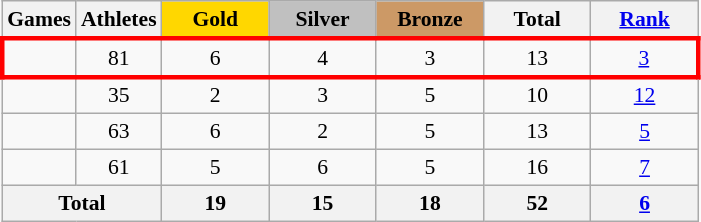<table class="wikitable sortable" style="text-align:center; font-size:90%;">
<tr>
<th>Games</th>
<th>Athletes</th>
<th style="background:gold; width:4.5em; font-weight:bold;">Gold</th>
<th style="background:silver; width:4.5em; font-weight:bold;">Silver</th>
<th style="background:#cc9966; width:4.5em; font-weight:bold;">Bronze</th>
<th style="width:4.5em; font-weight:bold;">Total</th>
<th style="width:4.5em; font-weight:bold;"><a href='#'>Rank</a></th>
</tr>
<tr style="border: 3px solid red">
<td align=left></td>
<td>81</td>
<td>6</td>
<td>4</td>
<td>3</td>
<td>13</td>
<td><a href='#'>3</a></td>
</tr>
<tr>
<td align=left></td>
<td>35</td>
<td>2</td>
<td>3</td>
<td>5</td>
<td>10</td>
<td><a href='#'>12</a></td>
</tr>
<tr>
<td align=left></td>
<td>63</td>
<td>6</td>
<td>2</td>
<td>5</td>
<td>13</td>
<td><a href='#'>5</a></td>
</tr>
<tr>
<td align=left></td>
<td>61</td>
<td>5</td>
<td>6</td>
<td>5</td>
<td>16</td>
<td><a href='#'>7</a></td>
</tr>
<tr>
<th colspan=2>Total</th>
<th>19</th>
<th>15</th>
<th>18</th>
<th>52</th>
<th><a href='#'>6</a></th>
</tr>
</table>
